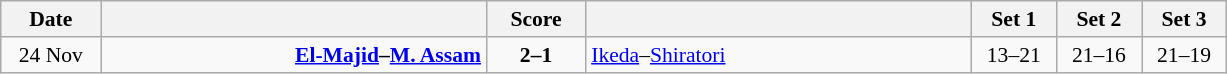<table class="wikitable" style="text-align: center; font-size:90% ">
<tr>
<th width="60">Date</th>
<th align="right" width="250"></th>
<th width="60">Score</th>
<th align="left" width="250"></th>
<th width="50">Set 1</th>
<th width="50">Set 2</th>
<th width="50">Set 3</th>
</tr>
<tr>
<td>24 Nov</td>
<td align=right><strong><a href='#'>El-Majid</a>–<a href='#'>M. Assam</a> </strong></td>
<td align=center><strong>2–1</strong></td>
<td align=left> <a href='#'>Ikeda</a>–<a href='#'>Shiratori</a></td>
<td>13–21</td>
<td>21–16</td>
<td>21–19</td>
</tr>
</table>
